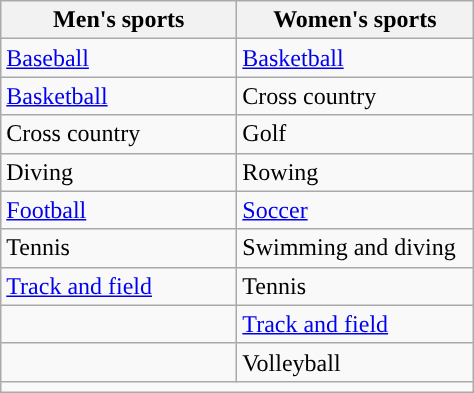<table class="wikitable" style=" ">
<tr>
<th width=150px>Men's sports</th>
<th width=150px>Women's sports</th>
</tr>
<tr>
<td><a href='#'>Baseball</a></td>
<td><a href='#'>Basketball</a></td>
</tr>
<tr>
<td><a href='#'>Basketball</a></td>
<td>Cross country</td>
</tr>
<tr>
<td>Cross country</td>
<td>Golf</td>
</tr>
<tr>
<td>Diving</td>
<td>Rowing</td>
</tr>
<tr>
<td><a href='#'>Football</a></td>
<td><a href='#'>Soccer</a></td>
</tr>
<tr>
<td>Tennis</td>
<td>Swimming and diving</td>
</tr>
<tr>
<td><a href='#'>Track and field</a></td>
<td>Tennis</td>
</tr>
<tr>
<td></td>
<td><a href='#'>Track and field</a></td>
</tr>
<tr>
<td></td>
<td>Volleyball</td>
</tr>
<tr>
<td colspan="2"></td>
</tr>
</table>
